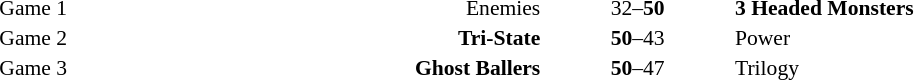<table style="width:100%;" cellspacing="1">
<tr>
<th width=15%></th>
<th width=25%></th>
<th width=10%></th>
<th width=25%></th>
</tr>
<tr style=font-size:90%>
<td align=right>Game 1</td>
<td align=right>Enemies</td>
<td align=center>32–<strong>50</strong></td>
<td><strong>3 Headed Monsters</strong></td>
<td></td>
</tr>
<tr style=font-size:90%>
<td align=right>Game 2</td>
<td align=right><strong>Tri-State</strong></td>
<td align=center><strong>50</strong>–43</td>
<td>Power</td>
<td></td>
</tr>
<tr style=font-size:90%>
<td align=right>Game 3</td>
<td align=right><strong>Ghost Ballers</strong></td>
<td align=center><strong>50</strong>–47</td>
<td>Trilogy</td>
<td></td>
</tr>
</table>
